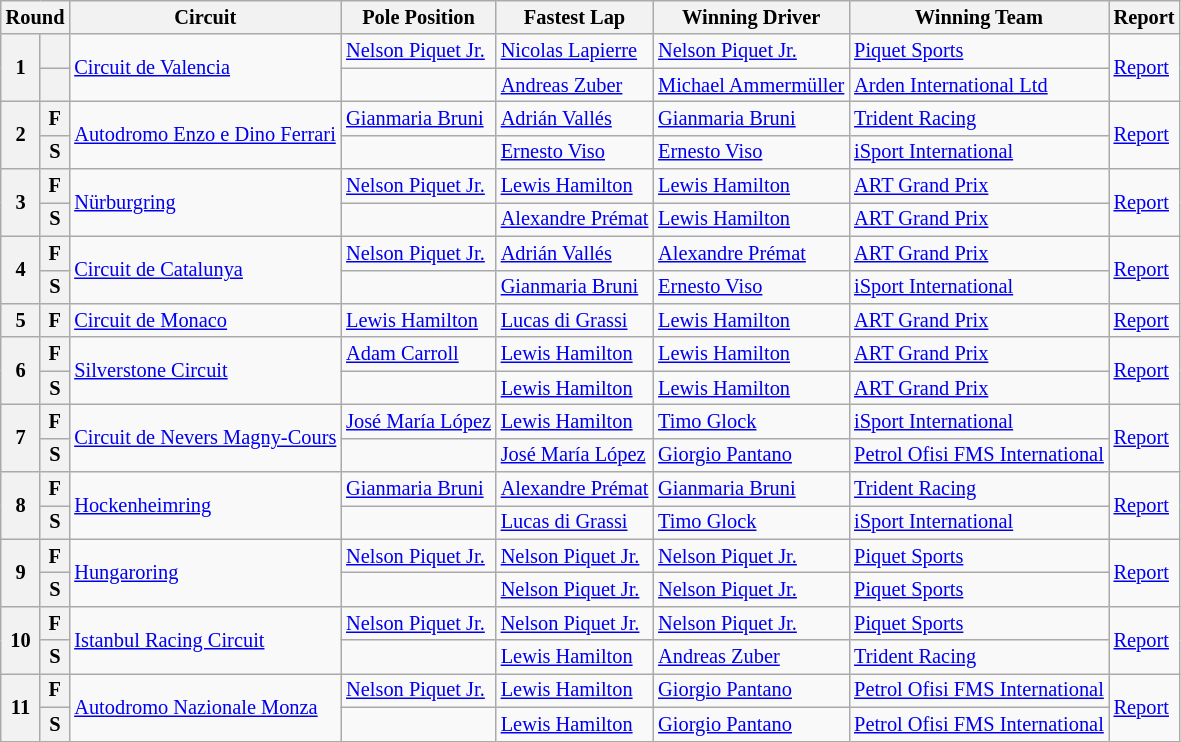<table class="wikitable" style="font-size: 85%;">
<tr>
<th colspan=2>Round</th>
<th>Circuit</th>
<th>Pole Position</th>
<th>Fastest Lap</th>
<th>Winning Driver</th>
<th>Winning Team</th>
<th>Report</th>
</tr>
<tr>
<th rowspan=2>1</th>
<th></th>
<td rowspan=2> <a href='#'>Circuit de Valencia</a></td>
<td> <a href='#'>Nelson Piquet Jr.</a></td>
<td> <a href='#'>Nicolas Lapierre</a></td>
<td> <a href='#'>Nelson Piquet Jr.</a></td>
<td> <a href='#'>Piquet Sports</a></td>
<td rowspan=2><a href='#'>Report</a></td>
</tr>
<tr>
<th></th>
<td></td>
<td> <a href='#'>Andreas Zuber</a></td>
<td nowrap> <a href='#'>Michael Ammermüller</a></td>
<td> <a href='#'>Arden International Ltd</a></td>
</tr>
<tr>
<th rowspan=2>2</th>
<th>F</th>
<td rowspan=2> <a href='#'>Autodromo Enzo e Dino Ferrari</a></td>
<td> <a href='#'>Gianmaria Bruni</a></td>
<td> <a href='#'>Adrián Vallés</a></td>
<td> <a href='#'>Gianmaria Bruni</a></td>
<td> <a href='#'>Trident Racing</a></td>
<td rowspan=2><a href='#'>Report</a></td>
</tr>
<tr>
<th>S</th>
<td></td>
<td> <a href='#'>Ernesto Viso</a></td>
<td> <a href='#'>Ernesto Viso</a></td>
<td> <a href='#'>iSport International</a></td>
</tr>
<tr>
<th rowspan=2>3</th>
<th>F</th>
<td rowspan=2> <a href='#'>Nürburgring</a></td>
<td> <a href='#'>Nelson Piquet Jr.</a></td>
<td> <a href='#'>Lewis Hamilton</a></td>
<td> <a href='#'>Lewis Hamilton</a></td>
<td> <a href='#'>ART Grand Prix</a></td>
<td rowspan=2><a href='#'>Report</a></td>
</tr>
<tr>
<th>S</th>
<td></td>
<td> <a href='#'>Alexandre Prémat</a></td>
<td> <a href='#'>Lewis Hamilton</a></td>
<td> <a href='#'>ART Grand Prix</a></td>
</tr>
<tr>
<th rowspan=2>4</th>
<th>F</th>
<td rowspan=2> <a href='#'>Circuit de Catalunya</a></td>
<td nowrap> <a href='#'>Nelson Piquet Jr.</a></td>
<td> <a href='#'>Adrián Vallés</a></td>
<td> <a href='#'>Alexandre Prémat</a></td>
<td> <a href='#'>ART Grand Prix</a></td>
<td rowspan=2><a href='#'>Report</a></td>
</tr>
<tr>
<th>S</th>
<td></td>
<td> <a href='#'>Gianmaria Bruni</a></td>
<td> <a href='#'>Ernesto Viso</a></td>
<td> <a href='#'>iSport International</a></td>
</tr>
<tr>
<th>5</th>
<th>F</th>
<td> <a href='#'>Circuit de Monaco</a></td>
<td> <a href='#'>Lewis Hamilton</a></td>
<td> <a href='#'>Lucas di Grassi</a></td>
<td> <a href='#'>Lewis Hamilton</a></td>
<td> <a href='#'>ART Grand Prix</a></td>
<td><a href='#'>Report</a></td>
</tr>
<tr>
<th rowspan=2>6</th>
<th>F</th>
<td rowspan=2> <a href='#'>Silverstone Circuit</a></td>
<td> <a href='#'>Adam Carroll</a></td>
<td> <a href='#'>Lewis Hamilton</a></td>
<td> <a href='#'>Lewis Hamilton</a></td>
<td> <a href='#'>ART Grand Prix</a></td>
<td rowspan=2><a href='#'>Report</a></td>
</tr>
<tr>
<th>S</th>
<td></td>
<td> <a href='#'>Lewis Hamilton</a></td>
<td> <a href='#'>Lewis Hamilton</a></td>
<td> <a href='#'>ART Grand Prix</a></td>
</tr>
<tr>
<th rowspan=2>7</th>
<th>F</th>
<td rowspan=2 nowrap> <a href='#'>Circuit de Nevers Magny-Cours</a></td>
<td nowrap> <a href='#'>José María López</a></td>
<td> <a href='#'>Lewis Hamilton</a></td>
<td> <a href='#'>Timo Glock</a></td>
<td> <a href='#'>iSport International</a></td>
<td rowspan=2><a href='#'>Report</a></td>
</tr>
<tr>
<th>S</th>
<td></td>
<td nowrap> <a href='#'>José María López</a></td>
<td> <a href='#'>Giorgio Pantano</a></td>
<td> <a href='#'>Petrol Ofisi FMS International</a></td>
</tr>
<tr>
<th rowspan=2>8</th>
<th>F</th>
<td rowspan=2> <a href='#'>Hockenheimring</a></td>
<td> <a href='#'>Gianmaria Bruni</a></td>
<td> <a href='#'>Alexandre Prémat</a></td>
<td> <a href='#'>Gianmaria Bruni</a></td>
<td> <a href='#'>Trident Racing</a></td>
<td rowspan=2><a href='#'>Report</a></td>
</tr>
<tr>
<th>S</th>
<td></td>
<td> <a href='#'>Lucas di Grassi</a></td>
<td> <a href='#'>Timo Glock</a></td>
<td> <a href='#'>iSport International</a></td>
</tr>
<tr>
<th rowspan=2>9</th>
<th>F</th>
<td rowspan=2> <a href='#'>Hungaroring</a></td>
<td> <a href='#'>Nelson Piquet Jr.</a></td>
<td> <a href='#'>Nelson Piquet Jr.</a></td>
<td> <a href='#'>Nelson Piquet Jr.</a></td>
<td> <a href='#'>Piquet Sports</a></td>
<td rowspan=2><a href='#'>Report</a></td>
</tr>
<tr>
<th>S</th>
<td></td>
<td> <a href='#'>Nelson Piquet Jr.</a></td>
<td> <a href='#'>Nelson Piquet Jr.</a></td>
<td> <a href='#'>Piquet Sports</a></td>
</tr>
<tr>
<th rowspan=2>10</th>
<th>F</th>
<td rowspan=2> <a href='#'>Istanbul Racing Circuit</a></td>
<td> <a href='#'>Nelson Piquet Jr.</a></td>
<td> <a href='#'>Nelson Piquet Jr.</a></td>
<td> <a href='#'>Nelson Piquet Jr.</a></td>
<td> <a href='#'>Piquet Sports</a></td>
<td rowspan=2><a href='#'>Report</a></td>
</tr>
<tr>
<th>S</th>
<td></td>
<td> <a href='#'>Lewis Hamilton</a></td>
<td> <a href='#'>Andreas Zuber</a></td>
<td> <a href='#'>Trident Racing</a></td>
</tr>
<tr>
<th rowspan=2>11</th>
<th>F</th>
<td rowspan=2> <a href='#'>Autodromo Nazionale Monza</a></td>
<td> <a href='#'>Nelson Piquet Jr.</a></td>
<td> <a href='#'>Lewis Hamilton</a></td>
<td> <a href='#'>Giorgio Pantano</a></td>
<td nowrap> <a href='#'>Petrol Ofisi FMS International</a></td>
<td rowspan=2><a href='#'>Report</a></td>
</tr>
<tr>
<th>S</th>
<td></td>
<td> <a href='#'>Lewis Hamilton</a></td>
<td> <a href='#'>Giorgio Pantano</a></td>
<td> <a href='#'>Petrol Ofisi FMS International</a></td>
</tr>
</table>
